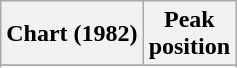<table class="wikitable sortable plainrowheaders" style="text-align:center">
<tr>
<th scope="col">Chart (1982)</th>
<th scope="col">Peak<br> position</th>
</tr>
<tr>
</tr>
<tr>
</tr>
</table>
